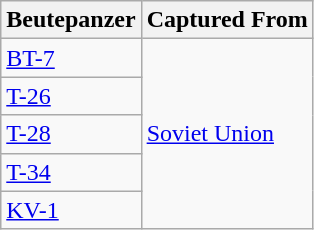<table class="wikitable">
<tr>
<th>Beutepanzer</th>
<th>Captured From</th>
</tr>
<tr>
<td><a href='#'>BT-7</a></td>
<td rowspan="5"> <a href='#'>Soviet Union</a></td>
</tr>
<tr>
<td><a href='#'>T-26</a></td>
</tr>
<tr>
<td><a href='#'>T-28</a></td>
</tr>
<tr>
<td><a href='#'>T-34</a></td>
</tr>
<tr>
<td><a href='#'>KV-1</a></td>
</tr>
</table>
